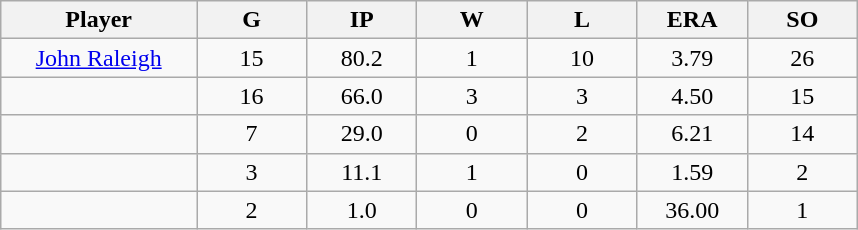<table class="wikitable sortable">
<tr>
<th bgcolor="#DDDDFF" width="16%">Player</th>
<th bgcolor="#DDDDFF" width="9%">G</th>
<th bgcolor="#DDDDFF" width="9%">IP</th>
<th bgcolor="#DDDDFF" width="9%">W</th>
<th bgcolor="#DDDDFF" width="9%">L</th>
<th bgcolor="#DDDDFF" width="9%">ERA</th>
<th bgcolor="#DDDDFF" width="9%">SO</th>
</tr>
<tr align="center">
<td><a href='#'>John Raleigh</a></td>
<td>15</td>
<td>80.2</td>
<td>1</td>
<td>10</td>
<td>3.79</td>
<td>26</td>
</tr>
<tr align="center">
<td></td>
<td>16</td>
<td>66.0</td>
<td>3</td>
<td>3</td>
<td>4.50</td>
<td>15</td>
</tr>
<tr align="center">
<td></td>
<td>7</td>
<td>29.0</td>
<td>0</td>
<td>2</td>
<td>6.21</td>
<td>14</td>
</tr>
<tr align="center">
<td></td>
<td>3</td>
<td>11.1</td>
<td>1</td>
<td>0</td>
<td>1.59</td>
<td>2</td>
</tr>
<tr align="center">
<td></td>
<td>2</td>
<td>1.0</td>
<td>0</td>
<td>0</td>
<td>36.00</td>
<td>1</td>
</tr>
</table>
